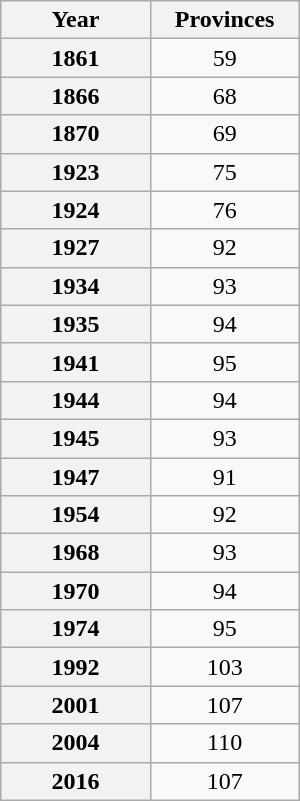<table class="wikitable collapsible floatright" style="min-width:200px;text-align:center">
<tr>
<th width=50%>Year</th>
<th width=50%>Provinces</th>
</tr>
<tr>
<th>1861</th>
<td>59</td>
</tr>
<tr>
<th>1866</th>
<td>68</td>
</tr>
<tr>
<th>1870</th>
<td>69</td>
</tr>
<tr>
<th>1923</th>
<td>75</td>
</tr>
<tr>
<th>1924</th>
<td>76</td>
</tr>
<tr>
<th>1927</th>
<td>92</td>
</tr>
<tr>
<th>1934</th>
<td>93</td>
</tr>
<tr>
<th>1935</th>
<td>94</td>
</tr>
<tr>
<th>1941</th>
<td>95</td>
</tr>
<tr>
<th>1944</th>
<td>94</td>
</tr>
<tr>
<th>1945</th>
<td>93</td>
</tr>
<tr>
<th>1947</th>
<td>91</td>
</tr>
<tr>
<th>1954</th>
<td>92</td>
</tr>
<tr>
<th>1968</th>
<td>93</td>
</tr>
<tr>
<th>1970</th>
<td>94</td>
</tr>
<tr>
<th>1974</th>
<td>95</td>
</tr>
<tr>
<th>1992</th>
<td>103</td>
</tr>
<tr>
<th>2001</th>
<td>107</td>
</tr>
<tr>
<th>2004</th>
<td>110</td>
</tr>
<tr>
<th>2016</th>
<td>107</td>
</tr>
</table>
